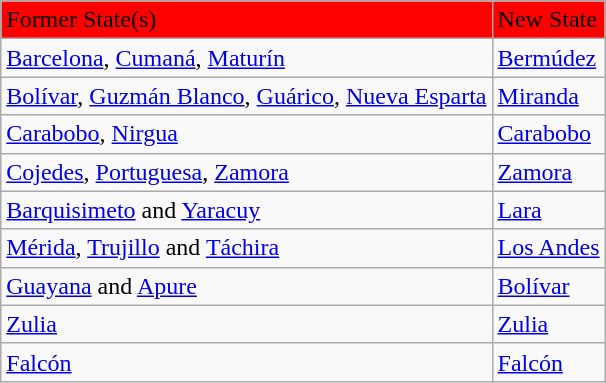<table class="wikitable">
<tr bgcolor=red || bgcolor=yellow>
<td>Former State(s)</td>
<td>New State</td>
</tr>
<tr>
<td><a href='#'>Barcelona</a>, <a href='#'>Cumaná</a>, <a href='#'>Maturín</a></td>
<td><a href='#'>Bermúdez</a></td>
</tr>
<tr>
<td><a href='#'>Bolívar</a>, <a href='#'>Guzmán Blanco</a>, <a href='#'>Guárico</a>, <a href='#'>Nueva Esparta</a></td>
<td><a href='#'>Miranda</a></td>
</tr>
<tr>
<td><a href='#'>Carabobo</a>, <a href='#'>Nirgua</a></td>
<td><a href='#'>Carabobo</a></td>
</tr>
<tr>
<td><a href='#'>Cojedes</a>, <a href='#'>Portuguesa</a>, <a href='#'>Zamora</a></td>
<td><a href='#'>Zamora</a></td>
</tr>
<tr>
<td><a href='#'>Barquisimeto</a> and <a href='#'>Yaracuy</a></td>
<td><a href='#'>Lara</a></td>
</tr>
<tr>
<td><a href='#'>Mérida</a>, <a href='#'>Trujillo</a> and <a href='#'>Táchira</a></td>
<td><a href='#'>Los Andes</a></td>
</tr>
<tr>
<td><a href='#'>Guayana</a> and <a href='#'>Apure</a></td>
<td><a href='#'>Bolívar</a></td>
</tr>
<tr>
<td><a href='#'>Zulia</a></td>
<td><a href='#'>Zulia</a></td>
</tr>
<tr>
<td><a href='#'>Falcón</a></td>
<td><a href='#'>Falcón</a></td>
</tr>
</table>
